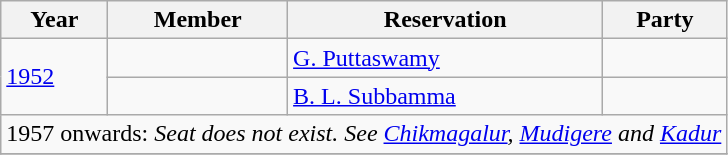<table class="wikitable">
<tr>
<th>Year</th>
<th>Member</th>
<th>Reservation</th>
<th colspan="2">Party</th>
</tr>
<tr>
<td rowspan="2"><a href='#'>1952</a></td>
<td align="center"></td>
<td><a href='#'>G. Puttaswamy</a></td>
<td></td>
</tr>
<tr>
<td align="center"></td>
<td><a href='#'>B. L. Subbamma</a></td>
</tr>
<tr>
<td colspan="6" align="center">1957 onwards: <em>Seat does not exist. See <a href='#'>Chikmagalur</a>, <a href='#'>Mudigere</a> and <a href='#'>Kadur</a></em></td>
</tr>
<tr>
</tr>
</table>
